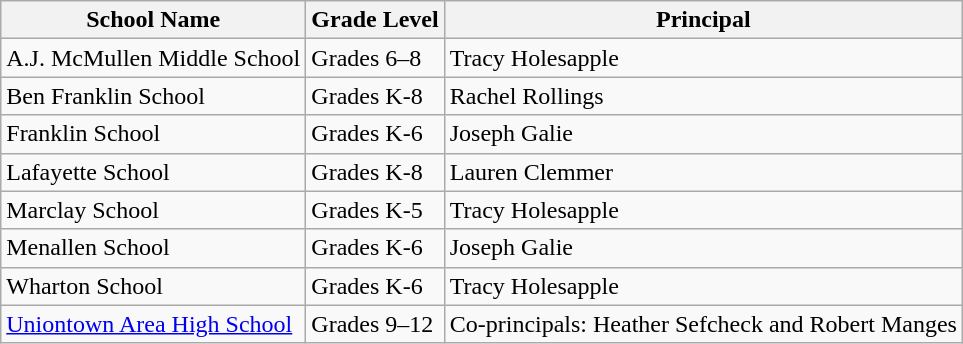<table class="wikitable">
<tr>
<th>School Name</th>
<th>Grade Level</th>
<th>Principal</th>
</tr>
<tr>
<td>A.J. McMullen Middle School</td>
<td>Grades 6–8</td>
<td>Tracy Holesapple</td>
</tr>
<tr>
<td>Ben Franklin School</td>
<td>Grades K-8</td>
<td>Rachel Rollings</td>
</tr>
<tr>
<td>Franklin School</td>
<td>Grades K-6</td>
<td>Joseph Galie</td>
</tr>
<tr>
<td>Lafayette School</td>
<td>Grades K-8</td>
<td>Lauren Clemmer</td>
</tr>
<tr>
<td>Marclay School</td>
<td>Grades K-5</td>
<td>Tracy Holesapple</td>
</tr>
<tr>
<td>Menallen School</td>
<td>Grades K-6</td>
<td>Joseph Galie</td>
</tr>
<tr>
<td>Wharton School</td>
<td>Grades K-6</td>
<td>Tracy Holesapple</td>
</tr>
<tr>
<td><a href='#'>Uniontown Area High School</a></td>
<td>Grades 9–12</td>
<td>Co-principals: Heather Sefcheck and Robert Manges</td>
</tr>
</table>
